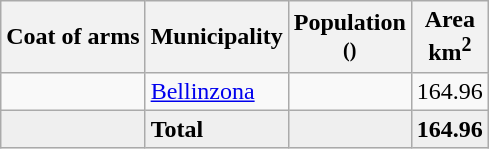<table class="wikitable">
<tr>
<th>Coat of arms</th>
<th>Municipality</th>
<th>Population<br><small>()</small></th>
<th>Area <br>km<sup>2</sup></th>
</tr>
<tr>
<td></td>
<td><a href='#'>Bellinzona</a></td>
<td align="center"></td>
<td align="center">164.96</td>
</tr>
<tr>
<td bgcolor="#EFEFEF"></td>
<td bgcolor="#EFEFEF"><strong>Total</strong></td>
<td bgcolor="#EFEFEF" align="center"></td>
<td bgcolor="#EFEFEF" align="center"><strong>164.96</strong></td>
</tr>
</table>
